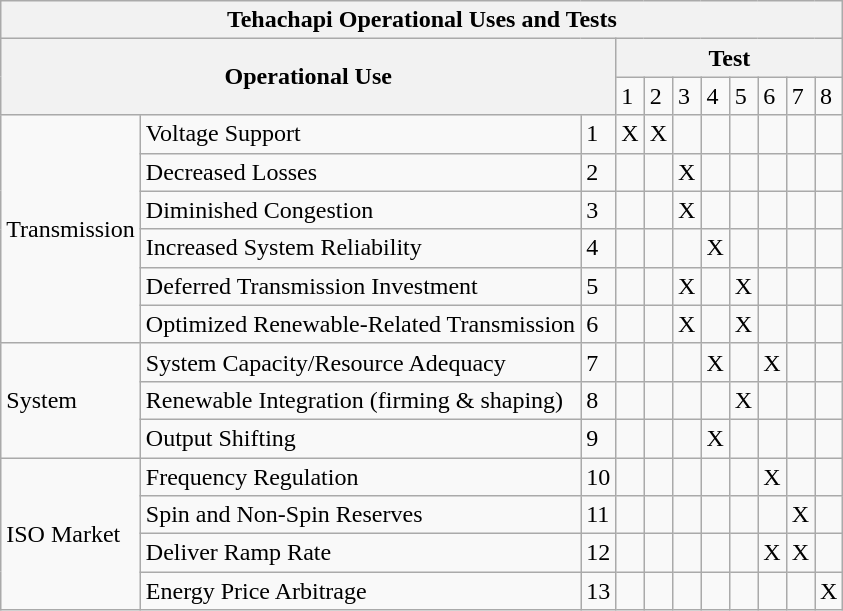<table class="wikitable">
<tr>
<th colspan="11">Tehachapi Operational Uses and Tests</th>
</tr>
<tr>
<th colspan="3" rowspan="2">Operational Use</th>
<th colspan="8">Test</th>
</tr>
<tr>
<td>1</td>
<td>2</td>
<td>3</td>
<td>4</td>
<td>5</td>
<td>6</td>
<td>7</td>
<td>8</td>
</tr>
<tr>
<td rowspan="6">Transmission</td>
<td>Voltage Support</td>
<td>1</td>
<td>X</td>
<td>X</td>
<td></td>
<td></td>
<td></td>
<td></td>
<td></td>
<td></td>
</tr>
<tr>
<td>Decreased Losses</td>
<td>2</td>
<td></td>
<td></td>
<td>X</td>
<td></td>
<td></td>
<td></td>
<td></td>
<td></td>
</tr>
<tr>
<td>Diminished Congestion</td>
<td>3</td>
<td></td>
<td></td>
<td>X</td>
<td></td>
<td></td>
<td></td>
<td></td>
<td></td>
</tr>
<tr>
<td>Increased System Reliability</td>
<td>4</td>
<td></td>
<td></td>
<td></td>
<td>X</td>
<td></td>
<td></td>
<td></td>
<td></td>
</tr>
<tr>
<td>Deferred Transmission Investment</td>
<td>5</td>
<td></td>
<td></td>
<td>X</td>
<td></td>
<td>X</td>
<td></td>
<td></td>
<td></td>
</tr>
<tr>
<td>Optimized Renewable-Related Transmission</td>
<td>6</td>
<td></td>
<td></td>
<td>X</td>
<td></td>
<td>X</td>
<td></td>
<td></td>
<td></td>
</tr>
<tr>
<td rowspan="3">System</td>
<td>System Capacity/Resource Adequacy</td>
<td>7</td>
<td></td>
<td></td>
<td></td>
<td>X</td>
<td></td>
<td>X</td>
<td></td>
<td></td>
</tr>
<tr>
<td>Renewable Integration (firming & shaping)</td>
<td>8</td>
<td></td>
<td></td>
<td></td>
<td></td>
<td>X</td>
<td></td>
<td></td>
<td></td>
</tr>
<tr>
<td>Output Shifting</td>
<td>9</td>
<td></td>
<td></td>
<td></td>
<td>X</td>
<td></td>
<td></td>
<td></td>
<td></td>
</tr>
<tr>
<td rowspan="4">ISO Market</td>
<td>Frequency Regulation</td>
<td>10</td>
<td></td>
<td></td>
<td></td>
<td></td>
<td></td>
<td>X</td>
<td></td>
<td></td>
</tr>
<tr>
<td>Spin and Non-Spin Reserves</td>
<td>11</td>
<td></td>
<td></td>
<td></td>
<td></td>
<td></td>
<td></td>
<td>X</td>
<td></td>
</tr>
<tr>
<td>Deliver Ramp Rate</td>
<td>12</td>
<td></td>
<td></td>
<td></td>
<td></td>
<td></td>
<td>X</td>
<td>X</td>
<td></td>
</tr>
<tr>
<td>Energy Price Arbitrage</td>
<td>13</td>
<td></td>
<td></td>
<td></td>
<td></td>
<td></td>
<td></td>
<td></td>
<td>X</td>
</tr>
</table>
